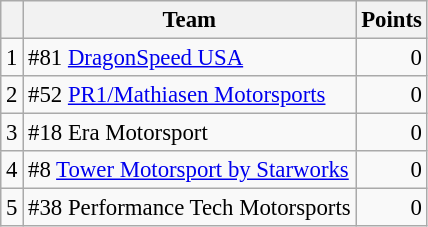<table class="wikitable" style="font-size: 95%;">
<tr>
<th scope="col"></th>
<th scope="col">Team</th>
<th scope="col">Points</th>
</tr>
<tr>
<td align=center>1</td>
<td> #81 <a href='#'>DragonSpeed USA</a></td>
<td align=right>0</td>
</tr>
<tr>
<td align=center>2</td>
<td> #52 <a href='#'>PR1/Mathiasen Motorsports</a></td>
<td align=right>0</td>
</tr>
<tr>
<td align=center>3</td>
<td> #18 Era Motorsport</td>
<td align=right>0</td>
</tr>
<tr>
<td align=center>4</td>
<td> #8 <a href='#'>Tower Motorsport by Starworks</a></td>
<td align=right>0</td>
</tr>
<tr>
<td align=center>5</td>
<td> #38 Performance Tech Motorsports</td>
<td align=right>0</td>
</tr>
</table>
